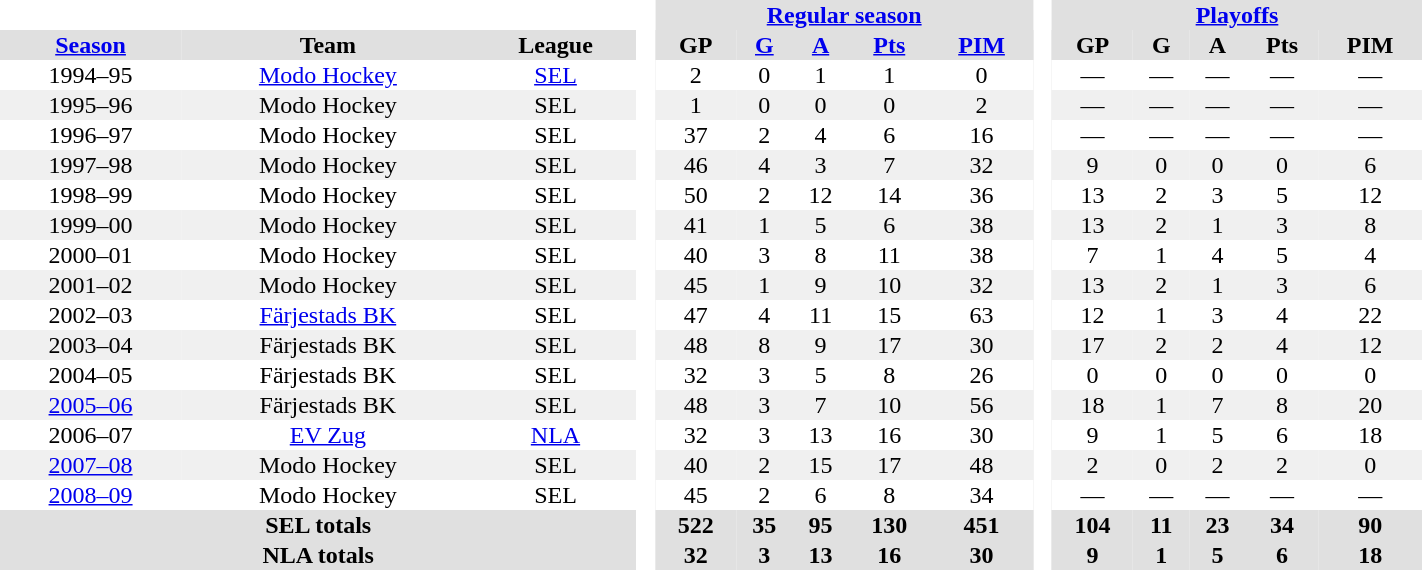<table border="0" cellpadding="1" cellspacing="0" style="text-align:center; width:75%">
<tr bgcolor="#e0e0e0">
<th colspan="3" bgcolor="#ffffff"> </th>
<th rowspan="99" bgcolor="#ffffff"> </th>
<th colspan="5"><a href='#'>Regular season</a></th>
<th rowspan="99" bgcolor="#ffffff"> </th>
<th colspan="5"><a href='#'>Playoffs</a></th>
</tr>
<tr bgcolor="#e0e0e0">
<th><a href='#'>Season</a></th>
<th>Team</th>
<th>League</th>
<th>GP</th>
<th><a href='#'>G</a></th>
<th><a href='#'>A</a></th>
<th><a href='#'>Pts</a></th>
<th><a href='#'>PIM</a></th>
<th>GP</th>
<th>G</th>
<th>A</th>
<th>Pts</th>
<th>PIM</th>
</tr>
<tr ALIGN="center">
<td>1994–95</td>
<td><a href='#'>Modo Hockey</a></td>
<td><a href='#'>SEL</a></td>
<td>2</td>
<td>0</td>
<td>1</td>
<td>1</td>
<td>0</td>
<td>—</td>
<td>—</td>
<td>—</td>
<td>—</td>
<td>—</td>
</tr>
<tr ALIGN="center" bgcolor="#f0f0f0">
<td>1995–96</td>
<td>Modo Hockey</td>
<td>SEL</td>
<td>1</td>
<td>0</td>
<td>0</td>
<td>0</td>
<td>2</td>
<td>—</td>
<td>—</td>
<td>—</td>
<td>—</td>
<td>—</td>
</tr>
<tr ALIGN="center">
<td>1996–97</td>
<td>Modo Hockey</td>
<td>SEL</td>
<td>37</td>
<td>2</td>
<td>4</td>
<td>6</td>
<td>16</td>
<td>—</td>
<td>—</td>
<td>—</td>
<td>—</td>
<td>—</td>
</tr>
<tr ALIGN="center" bgcolor="#f0f0f0">
<td>1997–98</td>
<td>Modo Hockey</td>
<td>SEL</td>
<td>46</td>
<td>4</td>
<td>3</td>
<td>7</td>
<td>32</td>
<td>9</td>
<td>0</td>
<td>0</td>
<td>0</td>
<td>6</td>
</tr>
<tr ALIGN="center">
<td>1998–99</td>
<td>Modo Hockey</td>
<td>SEL</td>
<td>50</td>
<td>2</td>
<td>12</td>
<td>14</td>
<td>36</td>
<td>13</td>
<td>2</td>
<td>3</td>
<td>5</td>
<td>12</td>
</tr>
<tr ALIGN="center" bgcolor="#f0f0f0">
<td>1999–00</td>
<td>Modo Hockey</td>
<td>SEL</td>
<td>41</td>
<td>1</td>
<td>5</td>
<td>6</td>
<td>38</td>
<td>13</td>
<td>2</td>
<td>1</td>
<td>3</td>
<td>8</td>
</tr>
<tr ALIGN="center">
<td>2000–01</td>
<td>Modo Hockey</td>
<td>SEL</td>
<td>40</td>
<td>3</td>
<td>8</td>
<td>11</td>
<td>38</td>
<td>7</td>
<td>1</td>
<td>4</td>
<td>5</td>
<td>4</td>
</tr>
<tr ALIGN="center" bgcolor="#f0f0f0">
<td>2001–02</td>
<td>Modo Hockey</td>
<td>SEL</td>
<td>45</td>
<td>1</td>
<td>9</td>
<td>10</td>
<td>32</td>
<td>13</td>
<td>2</td>
<td>1</td>
<td>3</td>
<td>6</td>
</tr>
<tr ALIGN="center">
<td>2002–03</td>
<td><a href='#'>Färjestads BK</a></td>
<td>SEL</td>
<td>47</td>
<td>4</td>
<td>11</td>
<td>15</td>
<td>63</td>
<td>12</td>
<td>1</td>
<td>3</td>
<td>4</td>
<td>22</td>
</tr>
<tr ALIGN="center" bgcolor="#f0f0f0">
<td>2003–04</td>
<td>Färjestads BK</td>
<td>SEL</td>
<td>48</td>
<td>8</td>
<td>9</td>
<td>17</td>
<td>30</td>
<td>17</td>
<td>2</td>
<td>2</td>
<td>4</td>
<td>12</td>
</tr>
<tr ALIGN="center">
<td>2004–05</td>
<td>Färjestads BK</td>
<td>SEL</td>
<td>32</td>
<td>3</td>
<td>5</td>
<td>8</td>
<td>26</td>
<td>0</td>
<td>0</td>
<td>0</td>
<td>0</td>
<td>0</td>
</tr>
<tr ALIGN="center" bgcolor="#f0f0f0">
<td><a href='#'>2005–06</a></td>
<td>Färjestads BK</td>
<td>SEL</td>
<td>48</td>
<td>3</td>
<td>7</td>
<td>10</td>
<td>56</td>
<td>18</td>
<td>1</td>
<td>7</td>
<td>8</td>
<td>20</td>
</tr>
<tr ALIGN="center">
<td>2006–07</td>
<td><a href='#'>EV Zug</a></td>
<td><a href='#'>NLA</a></td>
<td>32</td>
<td>3</td>
<td>13</td>
<td>16</td>
<td>30</td>
<td>9</td>
<td>1</td>
<td>5</td>
<td>6</td>
<td>18</td>
</tr>
<tr ALIGN="center" bgcolor="#f0f0f0">
<td><a href='#'>2007–08</a></td>
<td>Modo Hockey</td>
<td>SEL</td>
<td>40</td>
<td>2</td>
<td>15</td>
<td>17</td>
<td>48</td>
<td>2</td>
<td>0</td>
<td>2</td>
<td>2</td>
<td>0</td>
</tr>
<tr ALIGN="center">
<td><a href='#'>2008–09</a></td>
<td>Modo Hockey</td>
<td>SEL</td>
<td>45</td>
<td>2</td>
<td>6</td>
<td>8</td>
<td>34</td>
<td>—</td>
<td>—</td>
<td>—</td>
<td>—</td>
<td>—</td>
</tr>
<tr bgcolor="#e0e0e0">
<th colspan="3">SEL totals</th>
<th>522</th>
<th>35</th>
<th>95</th>
<th>130</th>
<th>451</th>
<th>104</th>
<th>11</th>
<th>23</th>
<th>34</th>
<th>90</th>
</tr>
<tr bgcolor="#e0e0e0">
<th colspan="3">NLA totals</th>
<th>32</th>
<th>3</th>
<th>13</th>
<th>16</th>
<th>30</th>
<th>9</th>
<th>1</th>
<th>5</th>
<th>6</th>
<th>18</th>
</tr>
</table>
